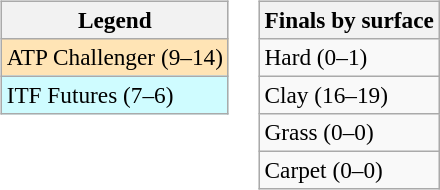<table>
<tr valign=top>
<td><br><table class=wikitable style=font-size:97%>
<tr>
<th>Legend</th>
</tr>
<tr bgcolor=moccasin>
<td>ATP Challenger (9–14)</td>
</tr>
<tr bgcolor=cffcff>
<td>ITF Futures (7–6)</td>
</tr>
</table>
</td>
<td><br><table class=wikitable style=font-size:97%>
<tr>
<th>Finals by surface</th>
</tr>
<tr>
<td>Hard (0–1)</td>
</tr>
<tr>
<td>Clay (16–19)</td>
</tr>
<tr>
<td>Grass (0–0)</td>
</tr>
<tr>
<td>Carpet (0–0)</td>
</tr>
</table>
</td>
</tr>
</table>
